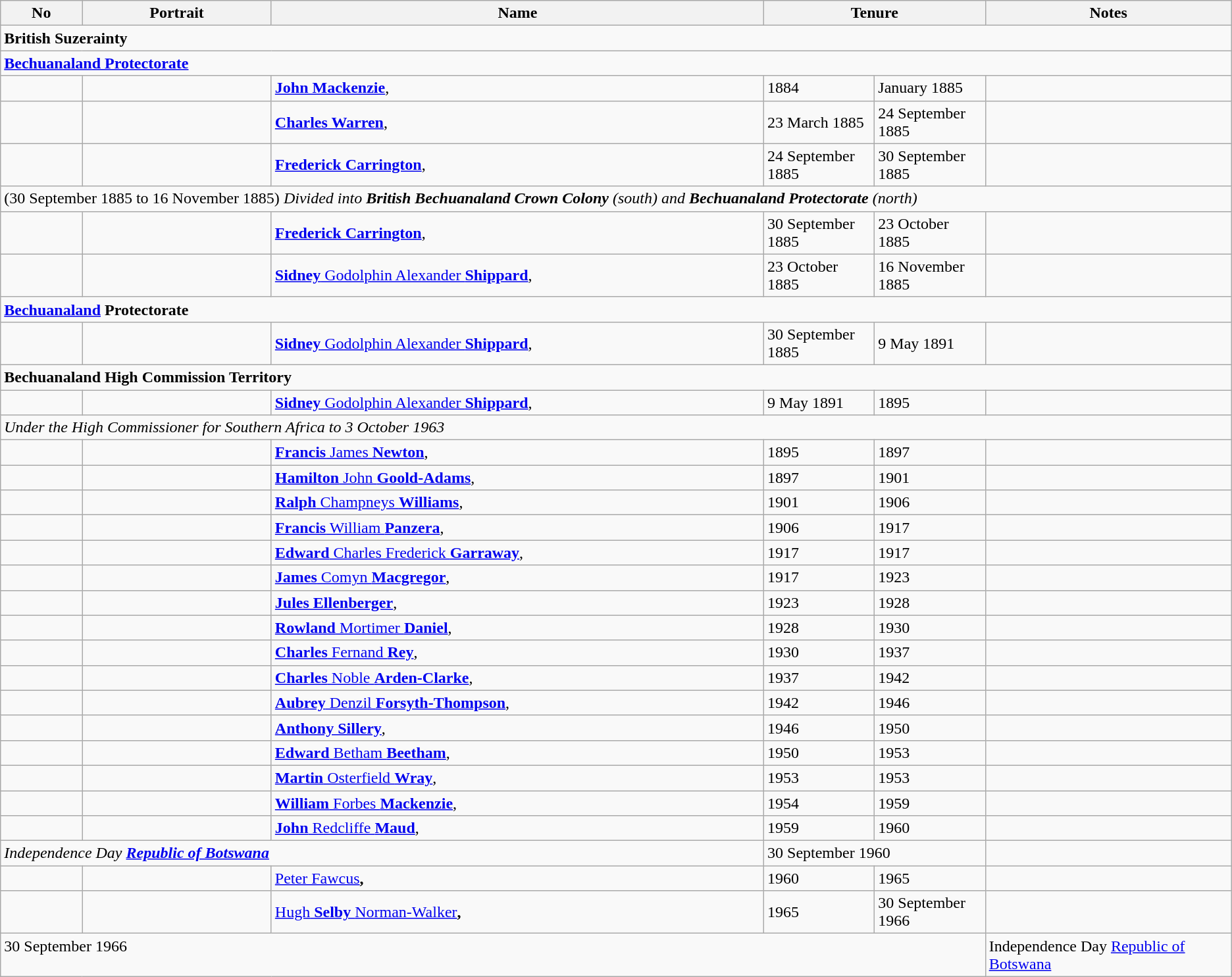<table class="wikitable">
<tr align=left>
<th>No</th>
<th><strong>Portrait</strong></th>
<th width="40%">Name</th>
<th colspan="2" width="18%">Tenure</th>
<th width="20%">Notes</th>
</tr>
<tr>
<td colspan="6"><strong>British Suzerainty</strong></td>
</tr>
<tr valign=top>
<td colspan="6"><strong><a href='#'>Bechuanaland Protectorate</a></strong></td>
</tr>
<tr>
<td></td>
<td></td>
<td><strong><a href='#'>John Mackenzie</a></strong>, </td>
<td>1884</td>
<td>January 1885</td>
<td> </td>
</tr>
<tr>
<td></td>
<td></td>
<td><a href='#'> <strong>Charles Warren</strong></a>, </td>
<td>23 March 1885</td>
<td>24 September 1885</td>
<td></td>
</tr>
<tr>
<td></td>
<td></td>
<td> <strong><a href='#'>Frederick Carrington</a></strong>, </td>
<td>24 September 1885</td>
<td>30 September 1885</td>
<td></td>
</tr>
<tr valign=top>
<td colspan="6">(30 September 1885 to 16 November 1885) <em>Divided into <strong>British Bechuanaland Crown Colony</strong> (south) and <strong>Bechuanaland Protectorate</strong> (north)</em></td>
</tr>
<tr>
<td></td>
<td></td>
<td> <strong><a href='#'>Frederick Carrington</a></strong>, </td>
<td>30 September 1885</td>
<td>23 October 1885</td>
<td></td>
</tr>
<tr>
<td></td>
<td></td>
<td><a href='#'><strong>Sidney</strong> Godolphin Alexander <strong>Shippard</strong></a>, </td>
<td>23 October 1885</td>
<td>16 November 1885</td>
<td></td>
</tr>
<tr valign="top">
<td colspan="6"><strong><a href='#'>Bechuanaland</a> Protectorate</strong></td>
</tr>
<tr>
<td></td>
<td></td>
<td><a href='#'><strong>Sidney</strong> Godolphin Alexander <strong>Shippard</strong></a>, </td>
<td>30 September 1885</td>
<td>9 May 1891</td>
<td></td>
</tr>
<tr valign="top">
<td colspan="6"><strong>Bechuanaland High Commission Territory</strong></td>
</tr>
<tr>
<td></td>
<td></td>
<td><a href='#'> <strong>Sidney</strong> Godolphin Alexander <strong>Shippard</strong></a>, </td>
<td>9 May 1891</td>
<td>1895</td>
<td> </td>
</tr>
<tr valign="top">
<td colspan="6"><em>Under the High Commissioner for Southern Africa to 3 October 1963</em></td>
</tr>
<tr>
<td></td>
<td></td>
<td><a href='#'><strong>Francis</strong> James <strong>Newton</strong></a>, </td>
<td>1895</td>
<td>1897</td>
<td> </td>
</tr>
<tr>
<td></td>
<td></td>
<td><a href='#'><strong>Hamilton</strong> John <strong>Goold-Adams</strong></a>, </td>
<td>1897</td>
<td>1901</td>
<td> </td>
</tr>
<tr>
<td></td>
<td></td>
<td><a href='#'> <strong>Ralph</strong> Champneys <strong>Williams</strong></a>, </td>
<td>1901</td>
<td>1906</td>
<td> </td>
</tr>
<tr>
<td></td>
<td></td>
<td><a href='#'><strong>Francis</strong> William <strong>Panzera</strong></a>, </td>
<td>1906</td>
<td>1917</td>
<td> </td>
</tr>
<tr>
<td></td>
<td></td>
<td><a href='#'><strong>Edward</strong> Charles Frederick <strong>Garraway</strong></a>, </td>
<td>1917</td>
<td>1917</td>
<td> </td>
</tr>
<tr>
<td></td>
<td></td>
<td><a href='#'><strong>James</strong> Comyn <strong>Macgregor</strong></a>, </td>
<td>1917</td>
<td>1923</td>
<td> </td>
</tr>
<tr>
<td></td>
<td></td>
<td><strong><a href='#'>Jules Ellenberger</a></strong>, </td>
<td>1923</td>
<td>1928</td>
<td> </td>
</tr>
<tr>
<td></td>
<td></td>
<td><a href='#'><strong>Rowland</strong> Mortimer <strong>Daniel</strong></a>, </td>
<td>1928</td>
<td>1930</td>
<td> </td>
</tr>
<tr>
<td></td>
<td></td>
<td><a href='#'><strong>Charles</strong> Fernand <strong>Rey</strong></a>, </td>
<td>1930</td>
<td>1937</td>
<td> </td>
</tr>
<tr>
<td></td>
<td></td>
<td><a href='#'><strong>Charles</strong> Noble <strong>Arden-Clarke</strong></a>, </td>
<td>1937</td>
<td>1942</td>
<td> </td>
</tr>
<tr>
<td></td>
<td></td>
<td><a href='#'><strong>Aubrey</strong> Denzil <strong>Forsyth-Thompson</strong></a>, </td>
<td>1942</td>
<td>1946</td>
<td> </td>
</tr>
<tr>
<td></td>
<td></td>
<td><strong><a href='#'>Anthony Sillery</a></strong>, </td>
<td>1946</td>
<td>1950</td>
<td> </td>
</tr>
<tr>
<td></td>
<td></td>
<td><a href='#'><strong>Edward</strong> Betham <strong>Beetham</strong></a>, </td>
<td>1950</td>
<td>1953</td>
<td> </td>
</tr>
<tr>
<td></td>
<td></td>
<td><a href='#'><strong>Martin</strong> Osterfield <strong>Wray</strong></a>, </td>
<td>1953</td>
<td>1953</td>
<td> </td>
</tr>
<tr>
<td></td>
<td></td>
<td><a href='#'><strong>William</strong> Forbes <strong>Mackenzie</strong></a>, </td>
<td>1954</td>
<td>1959</td>
<td> </td>
</tr>
<tr>
<td></td>
<td></td>
<td><a href='#'><strong>John</strong> Redcliffe <strong>Maud</strong></a>, </td>
<td>1959</td>
<td>1960</td>
<td> </td>
</tr>
<tr>
<td colspan="3"><em>Independence Day  <strong><a href='#'>Republic of Botswana</a><strong><em></td>
<td colspan="2">30 September 1960</td>
<td></td>
</tr>
<tr>
<td></td>
<td></td>
<td></strong><a href='#'>Peter Fawcus</a><strong>, </td>
<td>1960</td>
<td>1965</td>
<td> </td>
</tr>
<tr>
<td></td>
<td></td>
<td><a href='#'></strong>Hugh<strong> Selby </strong>Norman-Walker<strong></a>, </td>
<td>1965</td>
<td>30 September 1966</td>
<td></td>
</tr>
<tr valign="top">
<td colspan="5">30 September 1966</td>
<td></em>Independence Day </strong><a href='#'>Republic of Botswana</a></em></strong></td>
</tr>
</table>
